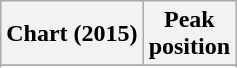<table class="wikitable sortable plainrowheaders" style="text-align:center">
<tr>
<th scope="col">Chart (2015)</th>
<th scope="col">Peak<br>position</th>
</tr>
<tr>
</tr>
<tr>
</tr>
<tr>
</tr>
</table>
